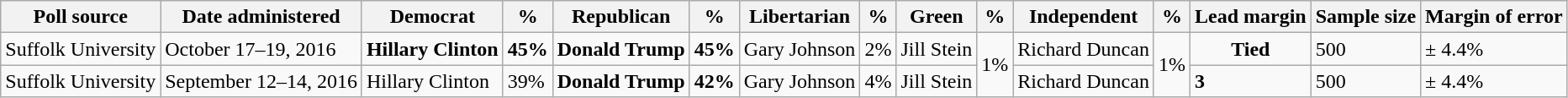<table class="wikitable">
<tr valign=bottom>
<th>Poll source</th>
<th>Date administered</th>
<th>Democrat</th>
<th>%</th>
<th>Republican</th>
<th>%</th>
<th>Libertarian</th>
<th>%</th>
<th>Green</th>
<th>%</th>
<th>Independent</th>
<th>%</th>
<th>Lead margin</th>
<th>Sample size</th>
<th>Margin of error</th>
</tr>
<tr>
<td>Suffolk University</td>
<td>October 17–19, 2016</td>
<td><strong>Hillary Clinton</strong></td>
<td><strong>45%</strong></td>
<td><strong>Donald Trump</strong></td>
<td><strong>45%</strong></td>
<td>Gary Johnson</td>
<td>2%</td>
<td>Jill Stein</td>
<td rowspan="2">1%</td>
<td>Richard Duncan</td>
<td rowspan="2">1%</td>
<td align=center><strong>Tied</strong></td>
<td>500</td>
<td>± 4.4%</td>
</tr>
<tr>
<td>Suffolk University</td>
<td>September 12–14, 2016</td>
<td>Hillary Clinton</td>
<td>39%</td>
<td><strong>Donald Trump</strong></td>
<td><strong>42%</strong></td>
<td>Gary Johnson</td>
<td>4%</td>
<td>Jill Stein</td>
<td>Richard Duncan</td>
<td><strong>3</strong></td>
<td>500</td>
<td>± 4.4%</td>
</tr>
</table>
